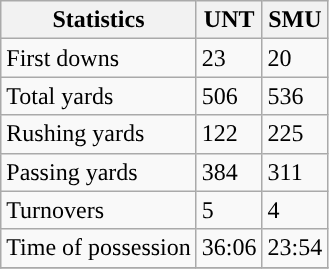<table class="wikitable">
<tr>
<th>Statistics</th>
<th>UNT</th>
<th>SMU</th>
</tr>
<tr>
<td>First downs</td>
<td>23</td>
<td>20</td>
</tr>
<tr>
<td>Total yards</td>
<td>506</td>
<td>536</td>
</tr>
<tr>
<td>Rushing yards</td>
<td>122</td>
<td>225</td>
</tr>
<tr>
<td>Passing yards</td>
<td>384</td>
<td>311</td>
</tr>
<tr>
<td>Turnovers</td>
<td>5</td>
<td>4</td>
</tr>
<tr>
<td>Time of possession</td>
<td>36:06</td>
<td>23:54</td>
</tr>
<tr>
</tr>
</table>
